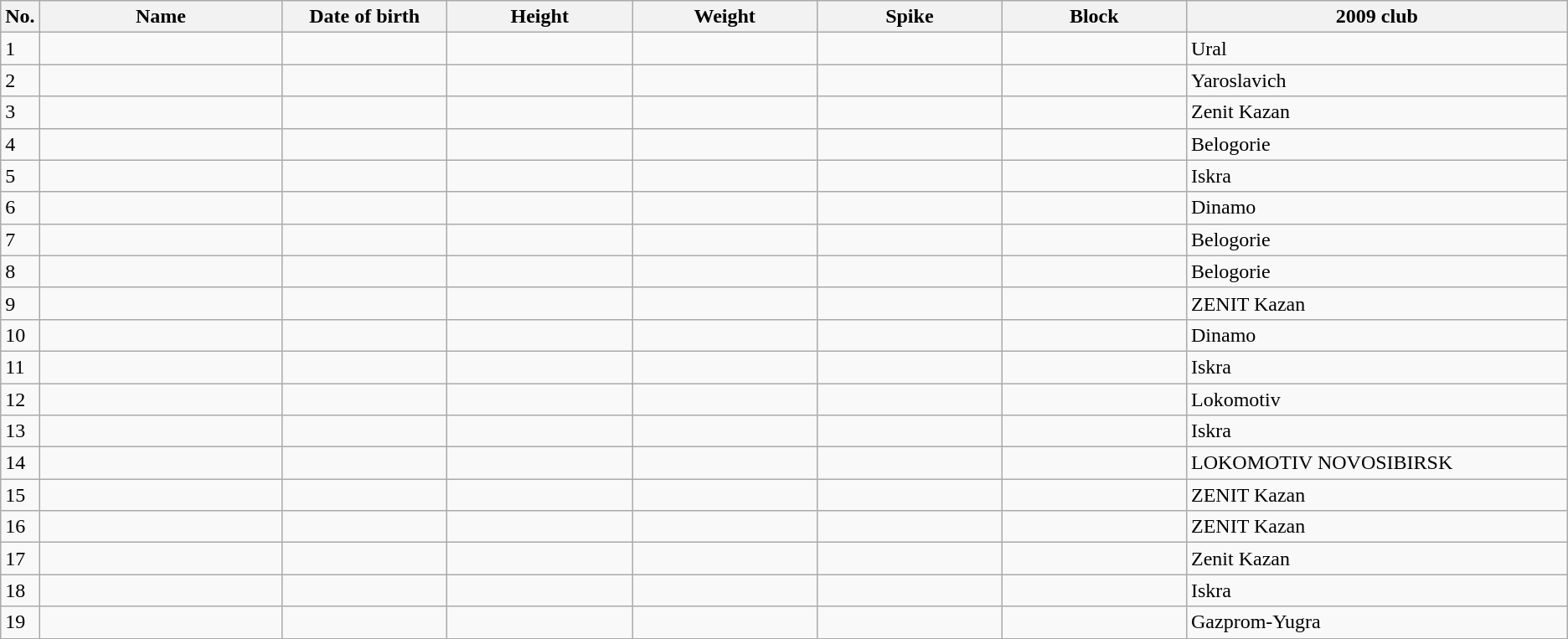<table class="wikitable sortable" style=font-size:100%; text-align:center;>
<tr>
<th>No.</th>
<th style=width:12em>Name</th>
<th style=width:8em>Date of birth</th>
<th style=width:9em>Height</th>
<th style=width:9em>Weight</th>
<th style=width:9em>Spike</th>
<th style=width:9em>Block</th>
<th style=width:19em>2009 club</th>
</tr>
<tr>
<td>1</td>
<td align=left></td>
<td align=right></td>
<td></td>
<td></td>
<td></td>
<td></td>
<td align=left>Ural</td>
</tr>
<tr>
<td>2</td>
<td align=left></td>
<td align=right></td>
<td></td>
<td></td>
<td></td>
<td></td>
<td align=left>Yaroslavich</td>
</tr>
<tr>
<td>3</td>
<td align=left></td>
<td align=right></td>
<td></td>
<td></td>
<td></td>
<td></td>
<td align=left>Zenit Kazan</td>
</tr>
<tr>
<td>4</td>
<td align=left></td>
<td align=right></td>
<td></td>
<td></td>
<td></td>
<td></td>
<td align=left>Belogorie</td>
</tr>
<tr>
<td>5</td>
<td align=left></td>
<td align=right></td>
<td></td>
<td></td>
<td></td>
<td></td>
<td align=left>Iskra</td>
</tr>
<tr>
<td>6</td>
<td align=left></td>
<td align=right></td>
<td></td>
<td></td>
<td></td>
<td></td>
<td align=left>Dinamo</td>
</tr>
<tr>
<td>7</td>
<td align=left></td>
<td align=right></td>
<td></td>
<td></td>
<td></td>
<td></td>
<td align=left>Belogorie</td>
</tr>
<tr>
<td>8</td>
<td align=left></td>
<td align=right></td>
<td></td>
<td></td>
<td></td>
<td></td>
<td align=left>Belogorie</td>
</tr>
<tr>
<td>9</td>
<td align=left></td>
<td align=right></td>
<td></td>
<td></td>
<td></td>
<td></td>
<td align=left>ZENIT Kazan</td>
</tr>
<tr>
<td>10</td>
<td align=left></td>
<td align=right></td>
<td></td>
<td></td>
<td></td>
<td></td>
<td align=left>Dinamo</td>
</tr>
<tr>
<td>11</td>
<td align=left></td>
<td align=right></td>
<td></td>
<td></td>
<td></td>
<td></td>
<td align=left>Iskra</td>
</tr>
<tr>
<td>12</td>
<td align=left></td>
<td align=right></td>
<td></td>
<td></td>
<td></td>
<td></td>
<td align=left>Lokomotiv</td>
</tr>
<tr>
<td>13</td>
<td align=left></td>
<td align=right></td>
<td></td>
<td></td>
<td></td>
<td></td>
<td align=left>Iskra</td>
</tr>
<tr>
<td>14</td>
<td align=left></td>
<td align=right></td>
<td></td>
<td></td>
<td></td>
<td></td>
<td align=left>LOKOMOTIV NOVOSIBIRSK</td>
</tr>
<tr>
<td>15</td>
<td align=left></td>
<td align=right></td>
<td></td>
<td></td>
<td></td>
<td></td>
<td align=left>ZENIT Kazan</td>
</tr>
<tr>
<td>16</td>
<td align=left></td>
<td align=right></td>
<td></td>
<td></td>
<td></td>
<td></td>
<td align=left>ZENIT Kazan</td>
</tr>
<tr>
<td>17</td>
<td align=left></td>
<td align=right></td>
<td></td>
<td></td>
<td></td>
<td></td>
<td align=left>Zenit Kazan</td>
</tr>
<tr>
<td>18</td>
<td align=left></td>
<td align=right></td>
<td></td>
<td></td>
<td></td>
<td></td>
<td align=left>Iskra</td>
</tr>
<tr>
<td>19</td>
<td align=left></td>
<td align=right></td>
<td></td>
<td></td>
<td></td>
<td></td>
<td align=left>Gazprom-Yugra</td>
</tr>
</table>
